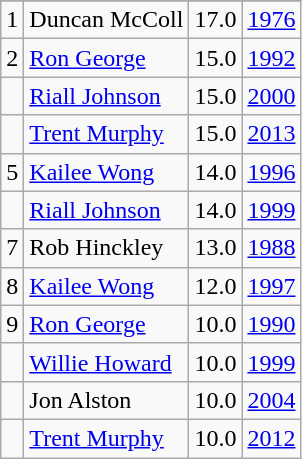<table class="wikitable">
<tr>
</tr>
<tr>
<td>1</td>
<td>Duncan McColl</td>
<td>17.0</td>
<td><a href='#'>1976</a></td>
</tr>
<tr>
<td>2</td>
<td><a href='#'>Ron George</a></td>
<td>15.0</td>
<td><a href='#'>1992</a></td>
</tr>
<tr>
<td></td>
<td><a href='#'>Riall Johnson</a></td>
<td>15.0</td>
<td><a href='#'>2000</a></td>
</tr>
<tr>
<td></td>
<td><a href='#'>Trent Murphy</a></td>
<td>15.0</td>
<td><a href='#'>2013</a></td>
</tr>
<tr>
<td>5</td>
<td><a href='#'>Kailee Wong</a></td>
<td>14.0</td>
<td><a href='#'>1996</a></td>
</tr>
<tr>
<td></td>
<td><a href='#'>Riall Johnson</a></td>
<td>14.0</td>
<td><a href='#'>1999</a></td>
</tr>
<tr>
<td>7</td>
<td>Rob Hinckley</td>
<td>13.0</td>
<td><a href='#'>1988</a></td>
</tr>
<tr>
<td>8</td>
<td><a href='#'>Kailee Wong</a></td>
<td>12.0</td>
<td><a href='#'>1997</a></td>
</tr>
<tr>
<td>9</td>
<td><a href='#'>Ron George</a></td>
<td>10.0</td>
<td><a href='#'>1990</a></td>
</tr>
<tr>
<td></td>
<td><a href='#'>Willie Howard</a></td>
<td>10.0</td>
<td><a href='#'>1999</a></td>
</tr>
<tr>
<td></td>
<td>Jon Alston</td>
<td>10.0</td>
<td><a href='#'>2004</a></td>
</tr>
<tr>
<td></td>
<td><a href='#'>Trent Murphy</a></td>
<td>10.0</td>
<td><a href='#'>2012</a></td>
</tr>
</table>
